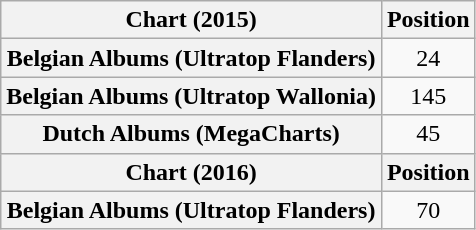<table class="wikitable sortable plainrowheaders" style="text-align:center">
<tr>
<th scope="col">Chart (2015)</th>
<th scope="col">Position</th>
</tr>
<tr>
<th scope="row">Belgian Albums (Ultratop Flanders)</th>
<td>24</td>
</tr>
<tr>
<th scope="row">Belgian Albums (Ultratop Wallonia)</th>
<td>145</td>
</tr>
<tr>
<th scope="row">Dutch Albums (MegaCharts)</th>
<td>45</td>
</tr>
<tr>
<th scope="col">Chart (2016)</th>
<th scope="col">Position</th>
</tr>
<tr>
<th scope="row">Belgian Albums (Ultratop Flanders)</th>
<td>70</td>
</tr>
</table>
